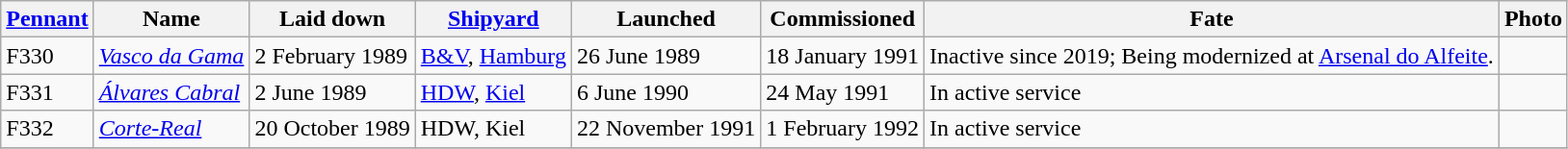<table class="wikitable">
<tr>
<th><a href='#'>Pennant</a></th>
<th>Name</th>
<th>Laid down</th>
<th><a href='#'>Shipyard</a></th>
<th>Launched</th>
<th>Commissioned</th>
<th>Fate</th>
<th>Photo</th>
</tr>
<tr>
<td>F330</td>
<td><a href='#'><em>Vasco da Gama</em></a></td>
<td>2 February 1989</td>
<td><a href='#'>B&V</a>, <a href='#'>Hamburg</a></td>
<td>26 June 1989</td>
<td>18 January 1991</td>
<td>Inactive since 2019; Being modernized at <a href='#'>Arsenal do Alfeite</a>.</td>
<td></td>
</tr>
<tr>
<td>F331</td>
<td><a href='#'><em>Álvares Cabral</em></a></td>
<td>2 June 1989</td>
<td><a href='#'>HDW</a>, <a href='#'>Kiel</a></td>
<td>6 June 1990</td>
<td>24 May 1991</td>
<td>In active service</td>
<td></td>
</tr>
<tr>
<td>F332</td>
<td><a href='#'><em>Corte-Real</em></a></td>
<td>20 October 1989</td>
<td>HDW, Kiel</td>
<td>22 November 1991</td>
<td>1 February 1992</td>
<td>In active service</td>
<td></td>
</tr>
<tr>
</tr>
</table>
